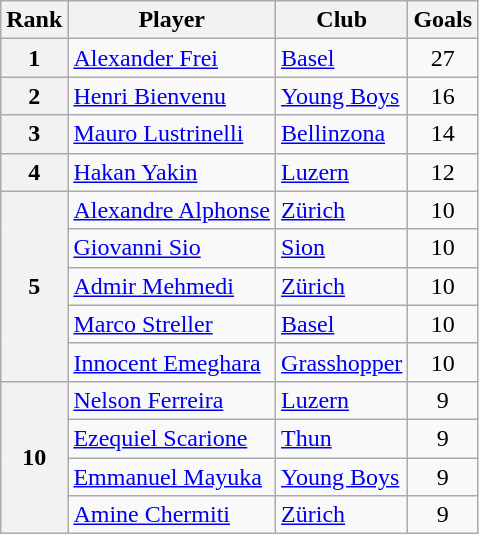<table class="wikitable">
<tr>
<th>Rank</th>
<th>Player</th>
<th>Club</th>
<th>Goals</th>
</tr>
<tr>
<th align=center>1</th>
<td> <a href='#'>Alexander Frei</a></td>
<td><a href='#'>Basel</a></td>
<td align=center>27</td>
</tr>
<tr>
<th align=center>2</th>
<td> <a href='#'>Henri Bienvenu</a></td>
<td><a href='#'>Young Boys</a></td>
<td align=center>16</td>
</tr>
<tr>
<th align=center>3</th>
<td> <a href='#'>Mauro Lustrinelli</a></td>
<td><a href='#'>Bellinzona</a></td>
<td align=center>14</td>
</tr>
<tr>
<th align=center>4</th>
<td> <a href='#'>Hakan Yakin</a></td>
<td><a href='#'>Luzern</a></td>
<td align=center>12</td>
</tr>
<tr>
<th rowspan=5 align=center>5</th>
<td> <a href='#'>Alexandre Alphonse</a></td>
<td><a href='#'>Zürich</a></td>
<td align=center>10</td>
</tr>
<tr>
<td> <a href='#'>Giovanni Sio</a></td>
<td><a href='#'>Sion</a></td>
<td align=center>10</td>
</tr>
<tr>
<td> <a href='#'>Admir Mehmedi</a></td>
<td><a href='#'>Zürich</a></td>
<td align=center>10</td>
</tr>
<tr>
<td> <a href='#'>Marco Streller</a></td>
<td><a href='#'>Basel</a></td>
<td align=center>10</td>
</tr>
<tr>
<td> <a href='#'>Innocent Emeghara</a></td>
<td><a href='#'>Grasshopper</a></td>
<td align=center>10</td>
</tr>
<tr>
<th rowspan=4 align=center>10</th>
<td> <a href='#'>Nelson Ferreira</a></td>
<td><a href='#'>Luzern</a></td>
<td align=center>9</td>
</tr>
<tr>
<td> <a href='#'>Ezequiel Scarione</a></td>
<td><a href='#'>Thun</a></td>
<td align=center>9</td>
</tr>
<tr>
<td> <a href='#'>Emmanuel Mayuka</a></td>
<td><a href='#'>Young Boys</a></td>
<td align=center>9</td>
</tr>
<tr>
<td> <a href='#'>Amine Chermiti</a></td>
<td><a href='#'>Zürich</a></td>
<td align=center>9</td>
</tr>
</table>
